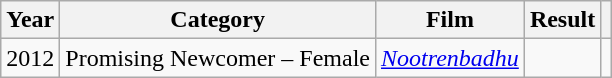<table class="wikitable sortable plainrowheaders">
<tr>
<th scope="col">Year</th>
<th scope="col">Category</th>
<th scope="col">Film</th>
<th scope="col">Result</th>
<th scope="col" class="unsortable"></th>
</tr>
<tr>
<td>2012</td>
<td>Promising Newcomer – Female</td>
<td><em><a href='#'>Nootrenbadhu</a></em></td>
<td></td>
<td></td>
</tr>
</table>
